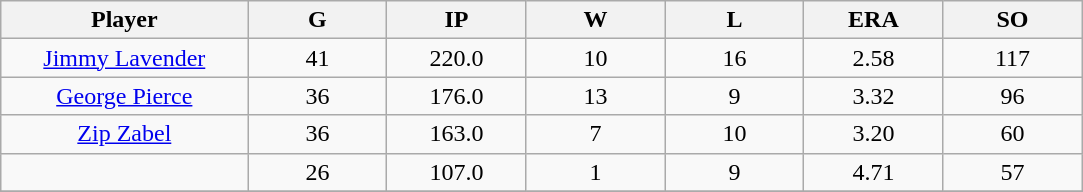<table class="wikitable sortable">
<tr>
<th bgcolor="#DDDDFF" width="16%">Player</th>
<th bgcolor="#DDDDFF" width="9%">G</th>
<th bgcolor="#DDDDFF" width="9%">IP</th>
<th bgcolor="#DDDDFF" width="9%">W</th>
<th bgcolor="#DDDDFF" width="9%">L</th>
<th bgcolor="#DDDDFF" width="9%">ERA</th>
<th bgcolor="#DDDDFF" width="9%">SO</th>
</tr>
<tr align="center">
<td><a href='#'>Jimmy Lavender</a></td>
<td>41</td>
<td>220.0</td>
<td>10</td>
<td>16</td>
<td>2.58</td>
<td>117</td>
</tr>
<tr align=center>
<td><a href='#'>George Pierce</a></td>
<td>36</td>
<td>176.0</td>
<td>13</td>
<td>9</td>
<td>3.32</td>
<td>96</td>
</tr>
<tr align=center>
<td><a href='#'>Zip Zabel</a></td>
<td>36</td>
<td>163.0</td>
<td>7</td>
<td>10</td>
<td>3.20</td>
<td>60</td>
</tr>
<tr align=center>
<td></td>
<td>26</td>
<td>107.0</td>
<td>1</td>
<td>9</td>
<td>4.71</td>
<td>57</td>
</tr>
<tr align="center">
</tr>
</table>
